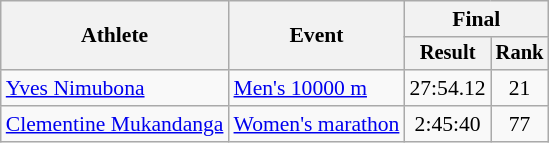<table class="wikitable" style="font-size:90%">
<tr>
<th rowspan="2">Athlete</th>
<th rowspan="2">Event</th>
<th colspan="2">Final</th>
</tr>
<tr style="font-size:95%">
<th>Result</th>
<th>Rank</th>
</tr>
<tr align=center>
<td align=left><a href='#'>Yves Nimubona</a></td>
<td align=left><a href='#'>Men's 10000 m</a></td>
<td>27:54.12</td>
<td>21</td>
</tr>
<tr align=center>
<td align=left><a href='#'>Clementine Mukandanga</a></td>
<td align=left><a href='#'>Women's marathon</a></td>
<td>2:45:40 <strong></strong></td>
<td>77</td>
</tr>
</table>
